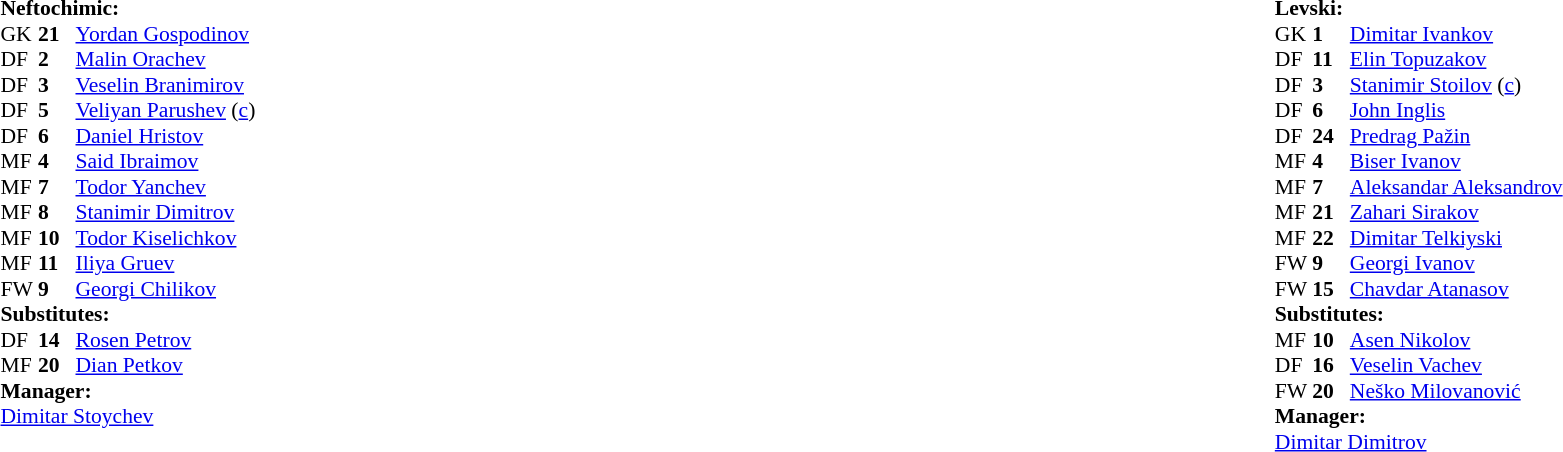<table width="100%">
<tr>
<td valign="top" width="50%"><br><table style="font-size: 90%" cellspacing="0" cellpadding="0">
<tr>
<td colspan="4"><strong>Neftochimic:</strong></td>
</tr>
<tr>
<th width=25></th>
<th width=25></th>
</tr>
<tr>
<td>GK</td>
<td><strong>21</strong></td>
<td> <a href='#'>Yordan Gospodinov</a></td>
</tr>
<tr>
<td>DF</td>
<td><strong>2</strong></td>
<td> <a href='#'>Malin Orachev</a> </td>
</tr>
<tr>
<td>DF</td>
<td><strong>3</strong></td>
<td> <a href='#'>Veselin Branimirov</a> </td>
</tr>
<tr>
<td>DF</td>
<td><strong>5</strong></td>
<td> <a href='#'>Veliyan Parushev</a> (<a href='#'>c</a>)</td>
</tr>
<tr>
<td>DF</td>
<td><strong>6</strong></td>
<td> <a href='#'>Daniel Hristov</a></td>
</tr>
<tr>
<td>MF</td>
<td><strong>4</strong></td>
<td> <a href='#'>Said Ibraimov</a> </td>
</tr>
<tr>
<td>MF</td>
<td><strong>7</strong></td>
<td> <a href='#'>Todor Yanchev</a></td>
</tr>
<tr>
<td>MF</td>
<td><strong>8</strong></td>
<td> <a href='#'>Stanimir Dimitrov</a> </td>
</tr>
<tr>
<td>MF</td>
<td><strong>10</strong></td>
<td> <a href='#'>Todor Kiselichkov</a></td>
</tr>
<tr>
<td>MF</td>
<td><strong>11</strong></td>
<td> <a href='#'>Iliya Gruev</a></td>
</tr>
<tr>
<td>FW</td>
<td><strong>9</strong></td>
<td> <a href='#'>Georgi Chilikov</a> </td>
</tr>
<tr>
<td colspan=3><strong>Substitutes:</strong></td>
</tr>
<tr>
<td>DF</td>
<td><strong>14</strong></td>
<td> <a href='#'>Rosen Petrov</a> </td>
</tr>
<tr>
<td>MF</td>
<td><strong>20</strong></td>
<td> <a href='#'>Dian Petkov</a> </td>
</tr>
<tr>
<td colspan=3><strong>Manager:</strong></td>
</tr>
<tr>
<td colspan=4> <a href='#'>Dimitar Stoychev</a></td>
</tr>
</table>
</td>
<td></td>
<td valign="top" width="50%"><br><table style="font-size: 90%" cellspacing="0" cellpadding="0" align=center>
<tr>
<td colspan="4"><strong>Levski:</strong></td>
</tr>
<tr>
<th width=25></th>
<th width=25></th>
</tr>
<tr>
<td>GK</td>
<td><strong>1</strong></td>
<td> <a href='#'>Dimitar Ivankov</a></td>
</tr>
<tr>
<td>DF</td>
<td><strong>11</strong></td>
<td> <a href='#'>Elin Topuzakov</a> </td>
</tr>
<tr>
<td>DF</td>
<td><strong>3</strong></td>
<td> <a href='#'>Stanimir Stoilov</a> (<a href='#'>c</a>)</td>
</tr>
<tr>
<td>DF</td>
<td><strong>6</strong></td>
<td> <a href='#'>John Inglis</a> </td>
</tr>
<tr>
<td>DF</td>
<td><strong>24</strong></td>
<td> <a href='#'>Predrag Pažin</a></td>
</tr>
<tr>
<td>MF</td>
<td><strong>4</strong></td>
<td> <a href='#'>Biser Ivanov</a></td>
</tr>
<tr>
<td>MF</td>
<td><strong>7</strong></td>
<td> <a href='#'>Aleksandar Aleksandrov</a> </td>
</tr>
<tr>
<td>MF</td>
<td><strong>21</strong></td>
<td> <a href='#'>Zahari Sirakov</a></td>
</tr>
<tr>
<td>MF</td>
<td><strong>22</strong></td>
<td> <a href='#'>Dimitar Telkiyski</a> </td>
</tr>
<tr>
<td>FW</td>
<td><strong>9</strong></td>
<td> <a href='#'>Georgi Ivanov</a> </td>
</tr>
<tr>
<td>FW</td>
<td><strong>15</strong></td>
<td> <a href='#'>Chavdar Atanasov</a>  </td>
</tr>
<tr>
<td colspan=3><strong>Substitutes:</strong></td>
</tr>
<tr>
<td>MF</td>
<td><strong>10</strong></td>
<td> <a href='#'>Asen Nikolov</a> </td>
</tr>
<tr>
<td>DF</td>
<td><strong>16</strong></td>
<td> <a href='#'>Veselin Vachev</a> </td>
</tr>
<tr>
<td>FW</td>
<td><strong>20</strong></td>
<td> <a href='#'>Neško Milovanović</a>  </td>
</tr>
<tr>
<td colspan=3><strong>Manager:</strong></td>
</tr>
<tr>
<td colspan=4> <a href='#'>Dimitar Dimitrov</a></td>
</tr>
<tr>
</tr>
</table>
</td>
</tr>
</table>
